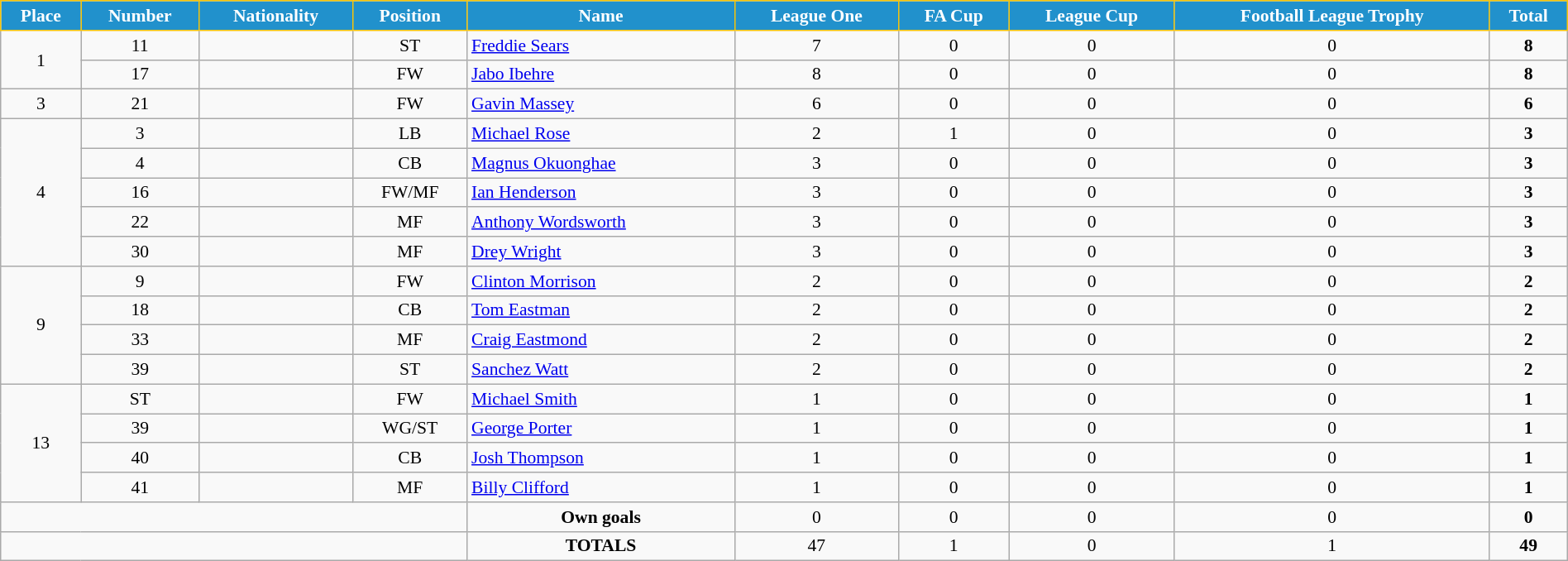<table class="wikitable" style="text-align:center; font-size:90%; width:100%;">
<tr>
<th style="background:#2191CC; color:white; border:1px solid #F7C408; text-align:center;">Place</th>
<th style="background:#2191CC; color:white; border:1px solid #F7C408; text-align:center;">Number</th>
<th style="background:#2191CC; color:white; border:1px solid #F7C408; text-align:center;">Nationality</th>
<th style="background:#2191CC; color:white; border:1px solid #F7C408; text-align:center;">Position</th>
<th style="background:#2191CC; color:white; border:1px solid #F7C408; text-align:center;">Name</th>
<th style="background:#2191CC; color:white; border:1px solid #F7C408; text-align:center;">League One</th>
<th style="background:#2191CC; color:white; border:1px solid #F7C408; text-align:center;">FA Cup</th>
<th style="background:#2191CC; color:white; border:1px solid #F7C408; text-align:center;">League Cup</th>
<th style="background:#2191CC; color:white; border:1px solid #F7C408; text-align:center;">Football League Trophy</th>
<th style="background:#2191CC; color:white; border:1px solid #F7C408; text-align:center;">Total</th>
</tr>
<tr>
<td rowspan=2>1</td>
<td>11</td>
<td></td>
<td>ST</td>
<td align="left"><a href='#'>Freddie Sears</a></td>
<td>7</td>
<td>0</td>
<td>0</td>
<td>0</td>
<td><strong>8</strong></td>
</tr>
<tr>
<td>17</td>
<td></td>
<td>FW</td>
<td align="left"><a href='#'>Jabo Ibehre</a></td>
<td>8</td>
<td>0</td>
<td>0</td>
<td>0</td>
<td><strong>8</strong></td>
</tr>
<tr>
<td>3</td>
<td>21</td>
<td></td>
<td>FW</td>
<td align="left"><a href='#'>Gavin Massey</a></td>
<td>6</td>
<td>0</td>
<td>0</td>
<td>0</td>
<td><strong>6</strong></td>
</tr>
<tr>
<td rowspan=5>4</td>
<td>3</td>
<td></td>
<td>LB</td>
<td align="left"><a href='#'>Michael Rose</a></td>
<td>2</td>
<td>1</td>
<td>0</td>
<td>0</td>
<td><strong>3</strong></td>
</tr>
<tr>
<td>4</td>
<td></td>
<td>CB</td>
<td align="left"><a href='#'>Magnus Okuonghae</a></td>
<td>3</td>
<td>0</td>
<td>0</td>
<td>0</td>
<td><strong>3</strong></td>
</tr>
<tr>
<td>16</td>
<td></td>
<td>FW/MF</td>
<td align="left"><a href='#'>Ian Henderson</a></td>
<td>3</td>
<td>0</td>
<td>0</td>
<td>0</td>
<td><strong>3</strong></td>
</tr>
<tr>
<td>22</td>
<td></td>
<td>MF</td>
<td align="left"><a href='#'>Anthony Wordsworth</a></td>
<td>3</td>
<td>0</td>
<td>0</td>
<td>0</td>
<td><strong>3</strong></td>
</tr>
<tr>
<td>30</td>
<td></td>
<td>MF</td>
<td align="left"><a href='#'>Drey Wright</a></td>
<td>3</td>
<td>0</td>
<td>0</td>
<td>0</td>
<td><strong>3</strong></td>
</tr>
<tr>
<td rowspan=4>9</td>
<td>9</td>
<td></td>
<td>FW</td>
<td align="left"><a href='#'>Clinton Morrison</a></td>
<td>2</td>
<td>0</td>
<td>0</td>
<td>0</td>
<td><strong>2</strong></td>
</tr>
<tr>
<td>18</td>
<td></td>
<td>CB</td>
<td align="left"><a href='#'>Tom Eastman</a></td>
<td>2</td>
<td>0</td>
<td>0</td>
<td>0</td>
<td><strong>2</strong></td>
</tr>
<tr>
<td>33</td>
<td></td>
<td>MF</td>
<td align="left"><a href='#'>Craig Eastmond</a></td>
<td>2</td>
<td>0</td>
<td>0</td>
<td>0</td>
<td><strong>2</strong></td>
</tr>
<tr>
<td>39</td>
<td></td>
<td>ST</td>
<td align="left"><a href='#'>Sanchez Watt</a></td>
<td>2</td>
<td>0</td>
<td>0</td>
<td>0</td>
<td><strong>2</strong></td>
</tr>
<tr>
<td rowspan=4>13</td>
<td>ST</td>
<td></td>
<td>FW</td>
<td align="left"><a href='#'>Michael Smith</a></td>
<td>1</td>
<td>0</td>
<td>0</td>
<td>0</td>
<td><strong>1</strong></td>
</tr>
<tr>
<td>39</td>
<td></td>
<td>WG/ST</td>
<td align="left"><a href='#'>George Porter</a></td>
<td>1</td>
<td>0</td>
<td>0</td>
<td>0</td>
<td><strong>1</strong></td>
</tr>
<tr>
<td>40</td>
<td></td>
<td>CB</td>
<td align="left"><a href='#'>Josh Thompson</a></td>
<td>1</td>
<td>0</td>
<td>0</td>
<td>0</td>
<td><strong>1</strong></td>
</tr>
<tr>
<td>41</td>
<td></td>
<td>MF</td>
<td align="left"><a href='#'>Billy Clifford</a></td>
<td>1</td>
<td>0</td>
<td>0</td>
<td>0</td>
<td><strong>1</strong></td>
</tr>
<tr>
<td colspan="4"></td>
<td><strong>Own goals</strong></td>
<td>0</td>
<td>0</td>
<td>0</td>
<td>0</td>
<td><strong>0</strong></td>
</tr>
<tr>
<td colspan="4"></td>
<td><strong>TOTALS</strong></td>
<td>47</td>
<td>1</td>
<td>0</td>
<td>1</td>
<td><strong>49</strong></td>
</tr>
</table>
